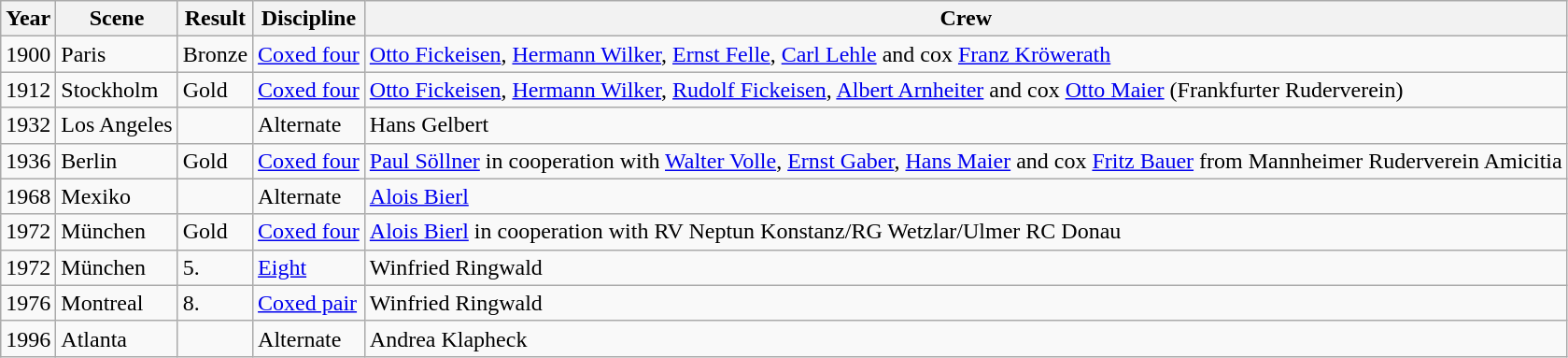<table class="wikitable">
<tr>
<th>Year</th>
<th>Scene</th>
<th>Result</th>
<th>Discipline</th>
<th>Crew</th>
</tr>
<tr>
<td>1900</td>
<td>Paris</td>
<td>Bronze</td>
<td><a href='#'>Coxed four</a></td>
<td><a href='#'>Otto Fickeisen</a>, <a href='#'>Hermann Wilker</a>, <a href='#'>Ernst Felle</a>, <a href='#'>Carl Lehle</a> and cox <a href='#'>Franz Kröwerath</a></td>
</tr>
<tr>
<td>1912</td>
<td>Stockholm</td>
<td>Gold</td>
<td><a href='#'>Coxed four</a></td>
<td><a href='#'>Otto Fickeisen</a>, <a href='#'>Hermann Wilker</a>, <a href='#'>Rudolf Fickeisen</a>, <a href='#'>Albert Arnheiter</a> and cox <a href='#'>Otto Maier</a> (Frankfurter Ruderverein)</td>
</tr>
<tr>
<td>1932</td>
<td>Los Angeles</td>
<td></td>
<td>Alternate</td>
<td>Hans Gelbert</td>
</tr>
<tr>
<td>1936</td>
<td>Berlin</td>
<td>Gold</td>
<td><a href='#'>Coxed four</a></td>
<td><a href='#'>Paul Söllner</a> in cooperation with <a href='#'>Walter Volle</a>, <a href='#'>Ernst Gaber</a>, <a href='#'>Hans Maier</a> and cox <a href='#'>Fritz Bauer</a> from Mannheimer Ruderverein Amicitia</td>
</tr>
<tr>
<td>1968</td>
<td>Mexiko</td>
<td></td>
<td>Alternate</td>
<td><a href='#'>Alois Bierl</a></td>
</tr>
<tr>
<td>1972</td>
<td>München</td>
<td>Gold</td>
<td><a href='#'>Coxed four</a></td>
<td><a href='#'>Alois Bierl</a> in cooperation with RV Neptun Konstanz/RG Wetzlar/Ulmer RC Donau</td>
</tr>
<tr>
<td>1972</td>
<td>München</td>
<td>5.</td>
<td><a href='#'>Eight</a></td>
<td>Winfried Ringwald</td>
</tr>
<tr>
<td>1976</td>
<td>Montreal</td>
<td>8.</td>
<td><a href='#'>Coxed pair</a></td>
<td>Winfried Ringwald</td>
</tr>
<tr>
<td>1996</td>
<td>Atlanta</td>
<td></td>
<td>Alternate</td>
<td>Andrea Klapheck</td>
</tr>
</table>
